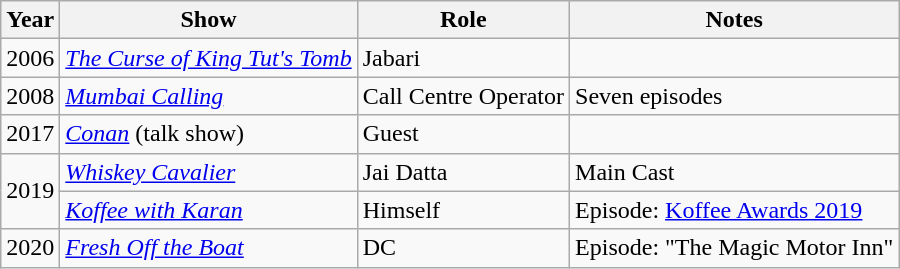<table class="wikitable sortable">
<tr>
<th>Year</th>
<th>Show</th>
<th>Role</th>
<th>Notes</th>
</tr>
<tr>
<td>2006</td>
<td><em><a href='#'>The Curse of King Tut's Tomb</a></em></td>
<td>Jabari</td>
<td></td>
</tr>
<tr>
<td>2008</td>
<td><em><a href='#'>Mumbai Calling</a></em></td>
<td>Call Centre Operator</td>
<td>Seven episodes</td>
</tr>
<tr>
<td>2017</td>
<td><em><a href='#'>Conan</a></em> (talk show)</td>
<td>Guest</td>
<td></td>
</tr>
<tr>
<td rowspan=2>2019</td>
<td><em><a href='#'>Whiskey Cavalier</a></em></td>
<td>Jai Datta</td>
<td>Main Cast</td>
</tr>
<tr>
<td><em><a href='#'>Koffee with Karan</a></em></td>
<td>Himself</td>
<td>Episode: <a href='#'>Koffee Awards 2019</a></td>
</tr>
<tr>
<td rowspan=1>2020</td>
<td><em><a href='#'>Fresh Off the Boat</a></em></td>
<td>DC</td>
<td>Episode: "The Magic Motor Inn"</td>
</tr>
</table>
